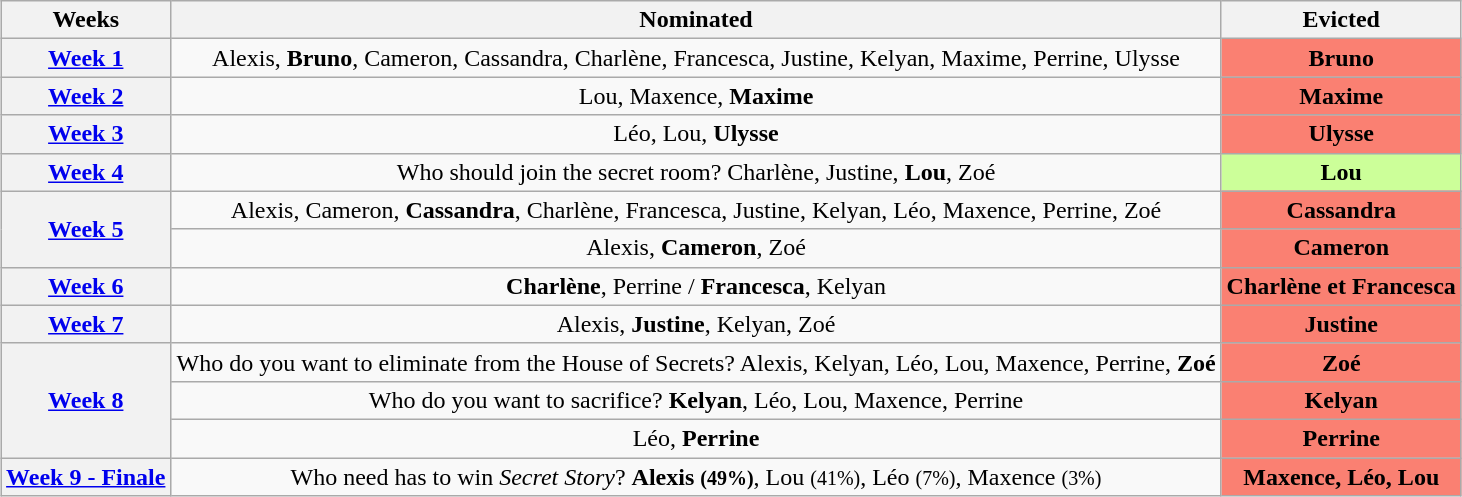<table class="wikitable" style="font-size:100%; text-align:center; margin-left: auto; margin-right: auto">
<tr>
<th>Weeks</th>
<th>Nominated</th>
<th>Evicted</th>
</tr>
<tr>
<th><a href='#'>Week 1</a></th>
<td>Alexis, <strong>Bruno</strong>, Cameron, Cassandra, Charlène, Francesca, Justine, Kelyan, Maxime, Perrine, Ulysse</td>
<td style="background:#fa8072"><strong>Bruno</strong></td>
</tr>
<tr>
<th><a href='#'>Week 2</a></th>
<td>Lou, Maxence, <strong>Maxime</strong></td>
<td style="background:#fa8072"><strong>Maxime</strong></td>
</tr>
<tr>
<th><a href='#'>Week 3</a></th>
<td>Léo, Lou, <strong>Ulysse</strong></td>
<td style="background:#fa8072"><strong>Ulysse</strong></td>
</tr>
<tr>
<th><a href='#'>Week 4</a></th>
<td>Who should join the secret room? Charlène, Justine, <strong>Lou</strong>, Zoé</td>
<td style="background:#CCFF99"><strong>Lou</strong></td>
</tr>
<tr>
<th rowspan="2"><a href='#'>Week 5</a></th>
<td>Alexis, Cameron, <strong>Cassandra</strong>, Charlène, Francesca, Justine, Kelyan, Léo, Maxence, Perrine, Zoé</td>
<td style="background:#fa8072"><strong>Cassandra</strong></td>
</tr>
<tr>
<td>Alexis, <strong>Cameron</strong>, Zoé</td>
<td style="background:#fa8072"><strong>Cameron</strong></td>
</tr>
<tr>
<th><a href='#'>Week 6</a></th>
<td><strong>Charlène</strong>, Perrine / <strong>Francesca</strong>, Kelyan</td>
<td style="background:#fa8072"><strong>Charlène et Francesca</strong></td>
</tr>
<tr>
<th><a href='#'>Week 7</a></th>
<td>Alexis, <strong>Justine</strong>, Kelyan, Zoé</td>
<td style="background:#fa8072"><strong>Justine</strong></td>
</tr>
<tr>
<th rowspan="3"><a href='#'>Week 8</a></th>
<td>Who do you want to eliminate from the House of Secrets? Alexis, Kelyan, Léo, Lou, Maxence, Perrine, <strong>Zoé</strong></td>
<td style="background:#fa8072"><strong>Zoé</strong></td>
</tr>
<tr>
<td>Who do you want to sacrifice? <strong>Kelyan</strong>, Léo, Lou, Maxence, Perrine</td>
<td style="background:#fa8072"><strong>Kelyan</strong></td>
</tr>
<tr>
<td>Léo, <strong>Perrine</strong></td>
<td style="background:#fa8072"><strong>Perrine</strong></td>
</tr>
<tr>
<th><a href='#'>Week 9 - Finale</a></th>
<td>Who need has to win <em>Secret Story</em>? <strong>Alexis <small>(49%)</small></strong>, Lou <small>(41%)</small>, Léo <small>(7%)</small>, Maxence <small>(3%)</small></td>
<td style="background:#fa8072"><strong>Maxence, Léo, Lou</strong></td>
</tr>
</table>
